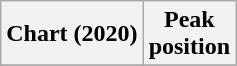<table class="wikitable plainrowheaders">
<tr>
<th scope="col">Chart (2020)</th>
<th scope="col">Peak<br>position</th>
</tr>
<tr>
</tr>
</table>
